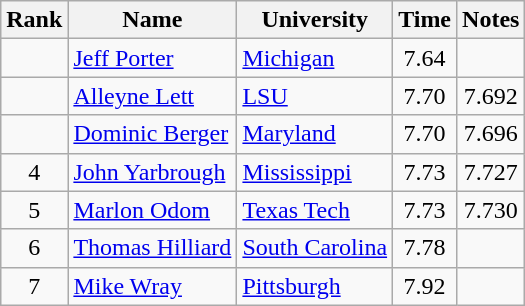<table class="wikitable sortable" style="text-align:center">
<tr>
<th>Rank</th>
<th>Name</th>
<th>University</th>
<th>Time</th>
<th>Notes</th>
</tr>
<tr>
<td></td>
<td align=left><a href='#'>Jeff Porter</a></td>
<td align=left><a href='#'>Michigan</a></td>
<td>7.64</td>
<td></td>
</tr>
<tr>
<td></td>
<td align=left><a href='#'>Alleyne Lett</a> </td>
<td align=left><a href='#'>LSU</a></td>
<td>7.70</td>
<td>7.692</td>
</tr>
<tr>
<td></td>
<td align=left><a href='#'>Dominic Berger</a></td>
<td align=left><a href='#'>Maryland</a></td>
<td>7.70</td>
<td>7.696</td>
</tr>
<tr>
<td>4</td>
<td align=left><a href='#'>John Yarbrough</a></td>
<td align="left"><a href='#'>Mississippi</a></td>
<td>7.73</td>
<td>7.727</td>
</tr>
<tr>
<td>5</td>
<td align=left><a href='#'>Marlon Odom</a></td>
<td align="left"><a href='#'>Texas Tech</a></td>
<td>7.73</td>
<td>7.730</td>
</tr>
<tr>
<td>6</td>
<td align=left><a href='#'>Thomas Hilliard</a></td>
<td align="left"><a href='#'>South Carolina</a></td>
<td>7.78</td>
<td></td>
</tr>
<tr>
<td>7</td>
<td align=left><a href='#'>Mike Wray</a></td>
<td align="left"><a href='#'>Pittsburgh</a></td>
<td>7.92</td>
<td></td>
</tr>
</table>
